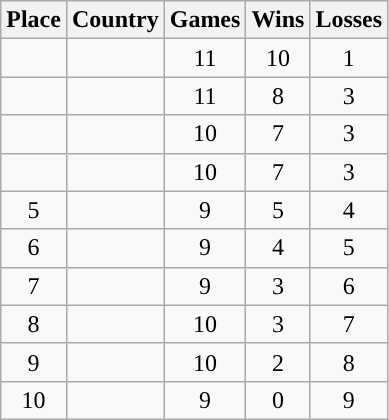<table class="wikitable" style="text-align:center;">
<tr>
<th>Place</th>
<th>Country</th>
<th>Games</th>
<th>Wins</th>
<th>Losses</th>
</tr>
<tr>
<td></td>
<td align=left></td>
<td>11</td>
<td>10</td>
<td>1</td>
</tr>
<tr>
<td></td>
<td align=left></td>
<td>11</td>
<td>8</td>
<td>3</td>
</tr>
<tr>
<td></td>
<td align=left></td>
<td>10</td>
<td>7</td>
<td>3</td>
</tr>
<tr>
<td></td>
<td align=left></td>
<td>10</td>
<td>7</td>
<td>3</td>
</tr>
<tr>
<td>5</td>
<td align=left></td>
<td>9</td>
<td>5</td>
<td>4</td>
</tr>
<tr>
<td>6</td>
<td align=left></td>
<td>9</td>
<td>4</td>
<td>5</td>
</tr>
<tr>
<td>7</td>
<td align=left></td>
<td>9</td>
<td>3</td>
<td>6</td>
</tr>
<tr>
<td>8</td>
<td align=left></td>
<td>10</td>
<td>3</td>
<td>7</td>
</tr>
<tr>
<td>9</td>
<td align=left></td>
<td>10</td>
<td>2</td>
<td>8</td>
</tr>
<tr>
<td>10</td>
<td align=left></td>
<td>9</td>
<td>0</td>
<td>9</td>
</tr>
</table>
